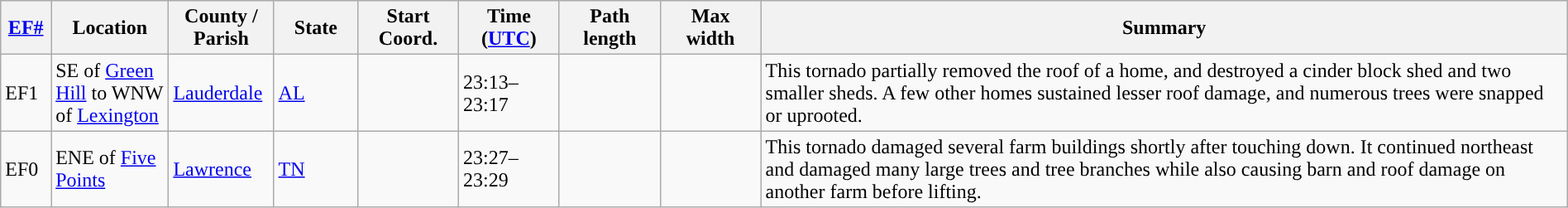<table class="wikitable sortable" style="width:100%;">
<tr>
<th scope="col"  style="width:3%; text-align:center;"><a href='#'>EF#</a></th>
<th scope="col"  style="width:7%; text-align:center;" class="unsortable">Location</th>
<th scope="col"  style="width:6%; text-align:center;" class="unsortable">County / Parish</th>
<th scope="col"  style="width:5%; text-align:center;">State</th>
<th scope="col"  style="width:6%; text-align:center;">Start Coord.</th>
<th scope="col"  style="width:6%; text-align:center;">Time (<a href='#'>UTC</a>)</th>
<th scope="col"  style="width:6%; text-align:center;">Path length</th>
<th scope="col"  style="width:6%; text-align:center;">Max width</th>
<th scope="col" class="unsortable" style="width:48%; text-align:center;">Summary</th>
</tr>
<tr>
<td>EF1</td>
<td>SE of <a href='#'>Green Hill</a> to WNW of <a href='#'>Lexington</a></td>
<td><a href='#'>Lauderdale</a></td>
<td><a href='#'>AL</a></td>
<td></td>
<td>23:13–23:17</td>
<td></td>
<td></td>
<td>This tornado partially removed the roof of a home, and destroyed a cinder block shed and two smaller sheds. A few other homes sustained lesser roof damage, and numerous trees were snapped or uprooted.</td>
</tr>
<tr>
<td>EF0</td>
<td>ENE of <a href='#'>Five Points</a></td>
<td><a href='#'>Lawrence</a></td>
<td><a href='#'>TN</a></td>
<td></td>
<td>23:27–23:29</td>
<td></td>
<td></td>
<td>This tornado damaged several farm buildings shortly after touching down. It continued northeast and damaged many large trees and tree branches while also causing barn and roof damage on another farm before lifting.</td>
</tr>
</table>
